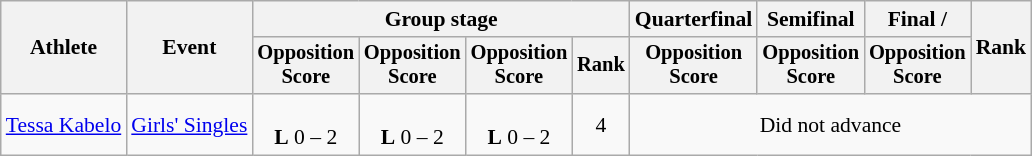<table class="wikitable" style="font-size:90%">
<tr>
<th rowspan=2>Athlete</th>
<th rowspan=2>Event</th>
<th colspan=4>Group stage</th>
<th>Quarterfinal</th>
<th>Semifinal</th>
<th>Final / </th>
<th rowspan=2>Rank</th>
</tr>
<tr style="font-size:95%">
<th>Opposition<br>Score</th>
<th>Opposition<br>Score</th>
<th>Opposition<br>Score</th>
<th>Rank</th>
<th>Opposition<br>Score</th>
<th>Opposition<br>Score</th>
<th>Opposition<br>Score</th>
</tr>
<tr align=center>
<td align=left><a href='#'>Tessa Kabelo</a></td>
<td align=left><a href='#'>Girls' Singles</a></td>
<td><br><strong>L</strong> 0 – 2</td>
<td><br><strong>L</strong> 0 – 2</td>
<td><br><strong>L</strong> 0 – 2</td>
<td>4</td>
<td colspan=4>Did not advance</td>
</tr>
</table>
